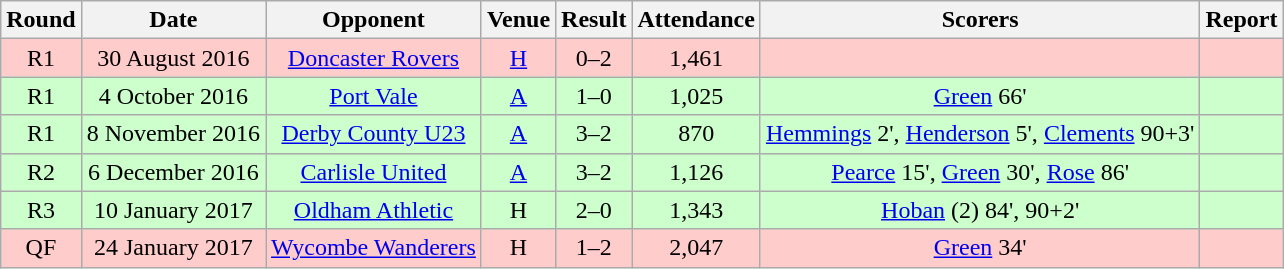<table class="wikitable" style="font-size:100%; text-align:center">
<tr>
<th>Round</th>
<th>Date</th>
<th>Opponent</th>
<th>Venue</th>
<th>Result</th>
<th>Attendance</th>
<th>Scorers</th>
<th>Report</th>
</tr>
<tr bgcolor="#ffcccc">
<td>R1</td>
<td>30 August 2016</td>
<td><a href='#'>Doncaster Rovers</a></td>
<td><a href='#'>H</a></td>
<td>0–2</td>
<td>1,461</td>
<td></td>
<td></td>
</tr>
<tr bgcolor="#ccffcc">
<td>R1</td>
<td>4 October 2016</td>
<td><a href='#'>Port Vale</a></td>
<td><a href='#'>A</a></td>
<td>1–0</td>
<td>1,025</td>
<td><a href='#'>Green</a> 66'</td>
<td></td>
</tr>
<tr bgcolor="#ccffcc">
<td>R1</td>
<td>8 November 2016</td>
<td><a href='#'>Derby County U23</a></td>
<td><a href='#'>A</a></td>
<td>3–2</td>
<td>870</td>
<td><a href='#'>Hemmings</a> 2', <a href='#'>Henderson</a> 5', <a href='#'>Clements</a> 90+3'</td>
<td></td>
</tr>
<tr bgcolor="#ccffcc">
<td>R2</td>
<td>6 December 2016</td>
<td><a href='#'>Carlisle United</a></td>
<td><a href='#'>A</a></td>
<td>3–2</td>
<td>1,126</td>
<td><a href='#'>Pearce</a> 15', <a href='#'>Green</a> 30', <a href='#'>Rose</a> 86'</td>
<td></td>
</tr>
<tr bgcolor="#ccffcc">
<td>R3</td>
<td>10 January 2017</td>
<td><a href='#'>Oldham Athletic</a></td>
<td>H</td>
<td>2–0</td>
<td>1,343</td>
<td><a href='#'>Hoban</a> (2) 84', 90+2'</td>
<td></td>
</tr>
<tr bgcolor="#ffcccc">
<td>QF</td>
<td>24 January 2017</td>
<td><a href='#'>Wycombe Wanderers</a></td>
<td>H</td>
<td>1–2</td>
<td>2,047</td>
<td><a href='#'>Green</a> 34'</td>
<td></td>
</tr>
</table>
